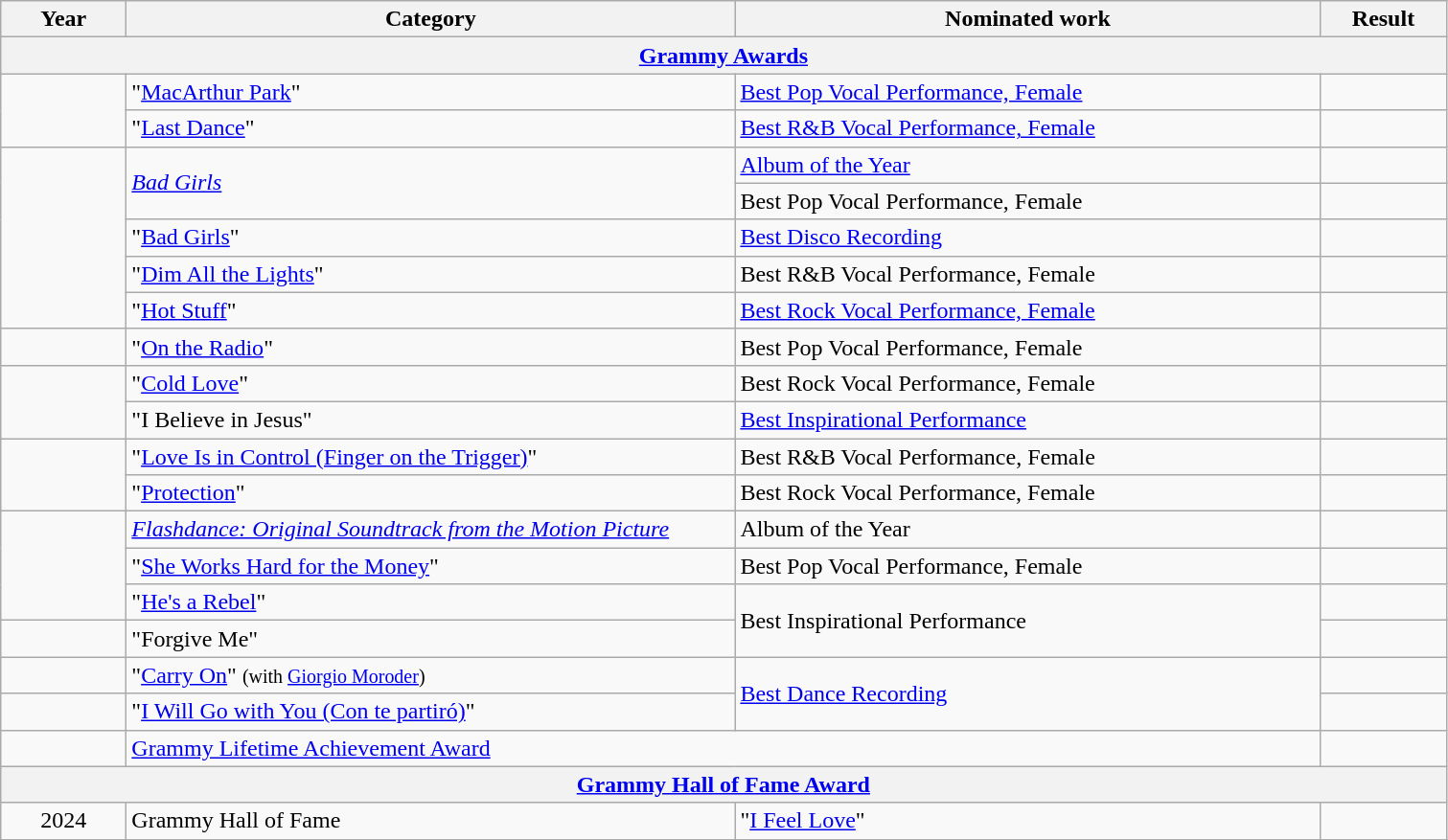<table class=wikitable>
<tr>
<th scope="col" style="width:5em;">Year</th>
<th scope="col" style="width:26em;">Category</th>
<th scope="col" style="width:25em;">Nominated work</th>
<th scope="col" style="width:5em;">Result</th>
</tr>
<tr>
<th colspan=19><a href='#'>Grammy Awards</a></th>
</tr>
<tr>
<td rowspan="2" style="text-align:center;"></td>
<td>"<a href='#'>MacArthur Park</a>"</td>
<td><a href='#'>Best Pop Vocal Performance, Female</a></td>
<td></td>
</tr>
<tr>
<td>"<a href='#'>Last Dance</a>"</td>
<td><a href='#'>Best R&B Vocal Performance, Female</a></td>
<td></td>
</tr>
<tr>
<td rowspan="5" style="text-align:center;"></td>
<td rowspan="2"><em><a href='#'>Bad Girls</a></em></td>
<td><a href='#'>Album of the Year</a></td>
<td></td>
</tr>
<tr>
<td>Best Pop Vocal Performance, Female</td>
<td></td>
</tr>
<tr>
<td>"<a href='#'>Bad Girls</a>"</td>
<td><a href='#'>Best Disco Recording</a></td>
<td></td>
</tr>
<tr>
<td>"<a href='#'>Dim All the Lights</a>"</td>
<td>Best R&B Vocal Performance, Female</td>
<td></td>
</tr>
<tr>
<td>"<a href='#'>Hot Stuff</a>"</td>
<td><a href='#'>Best Rock Vocal Performance, Female</a></td>
<td></td>
</tr>
<tr>
<td rowspan="1" style="text-align:center;"></td>
<td>"<a href='#'>On the Radio</a>"</td>
<td>Best Pop Vocal Performance, Female</td>
<td></td>
</tr>
<tr>
<td rowspan="2" style="text-align:center;"></td>
<td>"<a href='#'>Cold Love</a>"</td>
<td>Best Rock Vocal Performance, Female</td>
<td></td>
</tr>
<tr>
<td>"I Believe in Jesus"</td>
<td><a href='#'>Best Inspirational Performance</a></td>
<td></td>
</tr>
<tr>
<td rowspan="2" style="text-align:center;"></td>
<td>"<a href='#'>Love Is in Control (Finger on the Trigger)</a>"</td>
<td>Best R&B Vocal Performance, Female</td>
<td></td>
</tr>
<tr>
<td>"<a href='#'>Protection</a>"</td>
<td>Best Rock Vocal Performance, Female</td>
<td></td>
</tr>
<tr>
<td rowspan="3" style="text-align:center;"></td>
<td><em><a href='#'>Flashdance: Original Soundtrack from the Motion Picture</a></em></td>
<td>Album of the Year</td>
<td></td>
</tr>
<tr>
<td>"<a href='#'>She Works Hard for the Money</a>"</td>
<td>Best Pop Vocal Performance, Female</td>
<td></td>
</tr>
<tr>
<td>"<a href='#'>He's a Rebel</a>"</td>
<td rowspan="2">Best Inspirational Performance</td>
<td></td>
</tr>
<tr>
<td rowspan style="text-align:center;"></td>
<td>"Forgive Me"</td>
<td></td>
</tr>
<tr>
<td rowspan style="text-align:center;"></td>
<td>"<a href='#'>Carry On</a>" <small>(with <a href='#'>Giorgio Moroder</a>)</small></td>
<td rowspan="2"><a href='#'>Best Dance Recording</a></td>
<td></td>
</tr>
<tr>
<td rowspan style="text-align:center;"></td>
<td>"<a href='#'>I Will Go with You (Con te partiró)</a>"</td>
<td></td>
</tr>
<tr>
<td rowspan style="text-align:center;"></td>
<td colspan=2><a href='#'>Grammy Lifetime Achievement Award</a></td>
<td></td>
</tr>
<tr>
<th colspan=4><a href='#'>Grammy Hall of Fame Award</a></th>
</tr>
<tr>
<td style="text-align:center;">2024</td>
<td rowspan=1>Grammy Hall of Fame</td>
<td>"<a href='#'>I Feel Love</a>"</td>
<td></td>
</tr>
<tr>
</tr>
</table>
